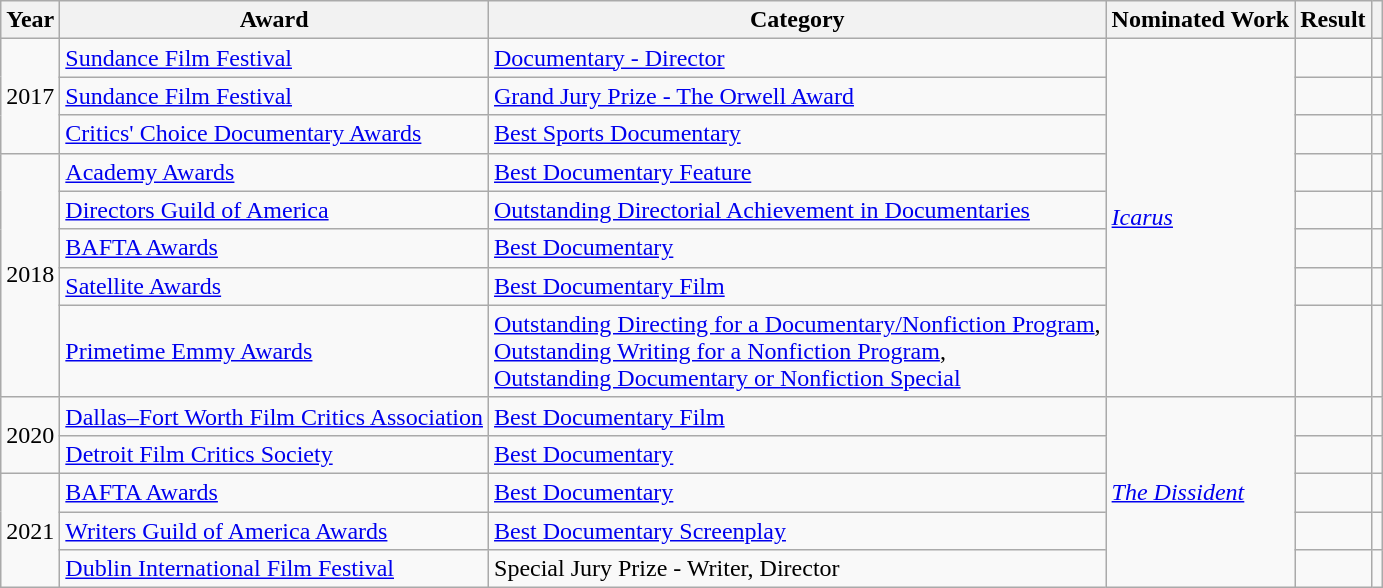<table class="wikitable">
<tr>
<th>Year</th>
<th>Award</th>
<th>Category</th>
<th>Nominated Work</th>
<th>Result</th>
<th></th>
</tr>
<tr>
<td rowspan="3">2017</td>
<td><a href='#'>Sundance Film Festival</a></td>
<td><a href='#'>Documentary - Director</a></td>
<td rowspan="8"><em><a href='#'>Icarus</a></em></td>
<td></td>
<td></td>
</tr>
<tr>
<td><a href='#'>Sundance Film Festival</a></td>
<td><a href='#'>Grand Jury Prize - The Orwell Award</a></td>
<td></td>
<td></td>
</tr>
<tr>
<td><a href='#'>Critics' Choice Documentary Awards</a></td>
<td><a href='#'>Best Sports Documentary</a></td>
<td></td>
<td></td>
</tr>
<tr>
<td rowspan="5">2018</td>
<td><a href='#'>Academy Awards</a></td>
<td><a href='#'>Best Documentary Feature</a></td>
<td></td>
<td></td>
</tr>
<tr>
<td><a href='#'>Directors Guild of America</a></td>
<td><a href='#'>Outstanding Directorial Achievement in Documentaries</a></td>
<td></td>
<td></td>
</tr>
<tr>
<td><a href='#'>BAFTA Awards</a></td>
<td><a href='#'>Best Documentary</a></td>
<td></td>
<td></td>
</tr>
<tr>
<td><a href='#'>Satellite Awards</a></td>
<td><a href='#'>Best Documentary Film</a></td>
<td></td>
<td></td>
</tr>
<tr>
<td><a href='#'>Primetime Emmy Awards</a></td>
<td><a href='#'>Outstanding Directing for a Documentary/Nonfiction Program</a>, <br><a href='#'>Outstanding Writing for a Nonfiction Program</a>, <br><a href='#'>Outstanding Documentary or Nonfiction Special</a></td>
<td></td>
<td></td>
</tr>
<tr>
<td rowspan="2">2020</td>
<td><a href='#'>Dallas–Fort Worth Film Critics Association</a></td>
<td><a href='#'>Best Documentary Film</a></td>
<td rowspan="5"><em><a href='#'>The Dissident</a></em></td>
<td></td>
<td></td>
</tr>
<tr>
<td><a href='#'>Detroit Film Critics Society</a></td>
<td><a href='#'>Best Documentary</a></td>
<td></td>
<td></td>
</tr>
<tr>
<td rowspan="3">2021</td>
<td><a href='#'>BAFTA Awards</a></td>
<td><a href='#'>Best Documentary</a></td>
<td></td>
<td></td>
</tr>
<tr>
<td><a href='#'>Writers Guild of America Awards</a></td>
<td><a href='#'>Best Documentary Screenplay</a></td>
<td></td>
<td></td>
</tr>
<tr>
<td><a href='#'>Dublin International Film Festival</a></td>
<td>Special Jury Prize - Writer, Director</td>
<td></td>
<td></td>
</tr>
</table>
